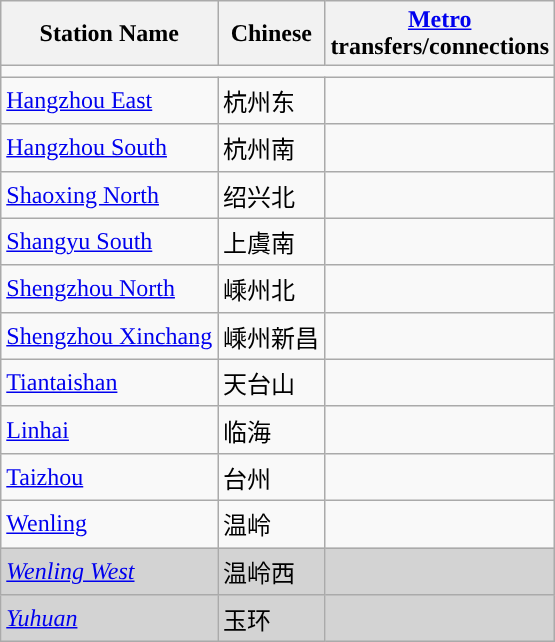<table class="wikitable">
<tr>
<th>Station Name</th>
<th>Chinese<br>
</th>
<th><a href='#'>Metro</a><br>transfers/connections<br></th>
</tr>
<tr style="background:#">
<td colspan = "11"></td>
</tr>
<tr>
<td><a href='#'>Hangzhou East</a></td>
<td>杭州东</td>
<td>    </td>
</tr>
<tr>
<td><a href='#'>Hangzhou South</a></td>
<td>杭州南</td>
<td> </td>
</tr>
<tr>
<td><a href='#'>Shaoxing North</a></td>
<td>绍兴北</td>
<td></td>
</tr>
<tr>
<td><a href='#'>Shangyu South</a></td>
<td>上虞南</td>
<td></td>
</tr>
<tr>
<td><a href='#'>Shengzhou North</a></td>
<td>嵊州北</td>
<td></td>
</tr>
<tr>
<td><a href='#'>Shengzhou Xinchang</a></td>
<td>嵊州新昌</td>
<td></td>
</tr>
<tr>
<td><a href='#'>Tiantaishan</a></td>
<td>天台山</td>
<td></td>
</tr>
<tr>
<td><a href='#'>Linhai</a></td>
<td>临海</td>
<td></td>
</tr>
<tr>
<td><a href='#'>Taizhou</a></td>
<td>台州</td>
<td></td>
</tr>
<tr>
<td><a href='#'>Wenling</a></td>
<td>温岭</td>
<td></td>
</tr>
<tr bgcolor="lightgrey">
<td><em><a href='#'>Wenling West</a></em></td>
<td>温岭西</td>
<td></td>
</tr>
<tr bgcolor="lightgrey">
<td><em><a href='#'>Yuhuan</a></em></td>
<td>玉环</td>
<td></td>
</tr>
</table>
